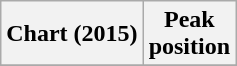<table class="wikitable sortable plainrowheaders" style="text-align:center">
<tr>
<th scope="col">Chart (2015)</th>
<th scope="col">Peak<br> position</th>
</tr>
<tr>
</tr>
</table>
